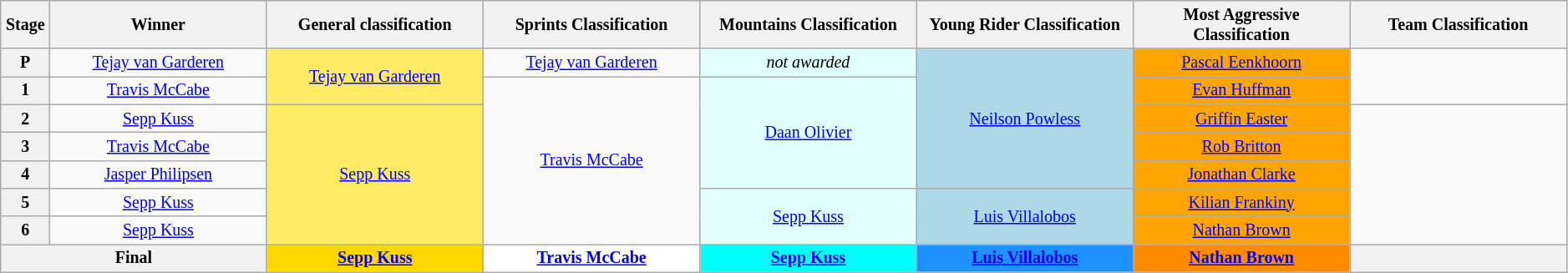<table class="wikitable" style="text-align: center; font-size:smaller;">
<tr style="background:#efefef;">
<th style="width:1%;">Stage</th>
<th style="width:12%;">Winner</th>
<th style="width:12%;">General classification<br></th>
<th style="width:12%;">Sprints Classification<br></th>
<th style="width:12%;">Mountains Classification<br></th>
<th style="width:12%;">Young Rider Classification<br></th>
<th style="width:12%;">Most Aggressive Classification<br></th>
<th style="width:12%;">Team Classification</th>
</tr>
<tr>
<th>P</th>
<td><a href='#'>Tejay van Garderen</a></td>
<td style="background:#FFEA66;" rowspan=2><a href='#'>Tejay van Garderen</a></td>
<td style="background:offwhite;"><a href='#'>Tejay van Garderen</a></td>
<td style="background:LightCyan;"><em>not awarded</em></td>
<td style="background:lightblue;" rowspan=5><a href='#'>Neilson Powless</a></td>
<td style="background:orange;"><a href='#'>Pascal Eenkhoorn</a></td>
<td rowspan=2></td>
</tr>
<tr>
<th>1</th>
<td><a href='#'>Travis McCabe</a></td>
<td style="background:offwhite;" rowspan=6><a href='#'>Travis McCabe</a></td>
<td style="background:LightCyan;" rowspan=4><a href='#'>Daan Olivier</a></td>
<td style="background:orange;"><a href='#'>Evan Huffman</a></td>
</tr>
<tr>
<th>2</th>
<td><a href='#'>Sepp Kuss</a></td>
<td style="background:#FFEA66;" rowspan=5><a href='#'>Sepp Kuss</a></td>
<td style="background:orange;"><a href='#'>Griffin Easter</a></td>
<td rowspan=5></td>
</tr>
<tr>
<th>3</th>
<td><a href='#'>Travis McCabe</a></td>
<td style="background:orange;"><a href='#'>Rob Britton</a></td>
</tr>
<tr>
<th>4</th>
<td><a href='#'>Jasper Philipsen</a></td>
<td style="background:orange;"><a href='#'>Jonathan Clarke</a></td>
</tr>
<tr>
<th>5</th>
<td><a href='#'>Sepp Kuss</a></td>
<td style="background:LightCyan;" rowspan=2><a href='#'>Sepp Kuss</a></td>
<td style="background:lightblue;" rowspan=2><a href='#'>Luis Villalobos</a></td>
<td style="background:orange;"><a href='#'>Kilian Frankiny</a></td>
</tr>
<tr>
<th>6</th>
<td><a href='#'>Sepp Kuss</a></td>
<td style="background:orange;"><a href='#'>Nathan Brown</a></td>
</tr>
<tr>
<th colspan=2>Final</th>
<th style="background:gold"><a href='#'>Sepp Kuss</a></th>
<th style="background:white"><a href='#'>Travis McCabe</a></th>
<th style="background:cyan"><a href='#'>Sepp Kuss</a></th>
<th style="background:dodgerblue"><a href='#'>Luis Villalobos</a></th>
<th style="background:darkorange"><a href='#'>Nathan Brown</a></th>
<th rowspan=5></th>
</tr>
</table>
